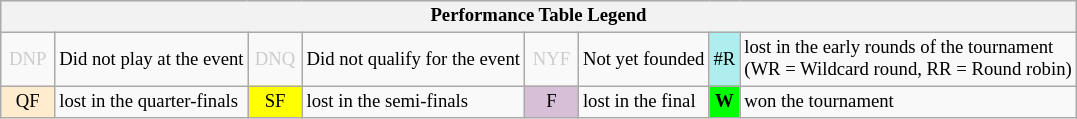<table class="wikitable" style="font-size:78%;">
<tr style="background:#efefef;">
<th colspan="8">Performance Table Legend</th>
</tr>
<tr>
<td style="color:#ccc; text-align:center; width:30px;">DNP</td>
<td>Did not play at the event</td>
<td style="color:#ccc; text-align:center; width:30px;">DNQ</td>
<td>Did not qualify for the event</td>
<td style="color:#ccc; text-align:center; width:30px;">NYF</td>
<td>Not yet founded</td>
<td style="text-align:center; background:#afeeee;">#R</td>
<td>lost in the early rounds of the tournament<br>(WR = Wildcard round, RR = Round robin)</td>
</tr>
<tr>
<td style="text-align:center; background:#ffebcd;">QF</td>
<td>lost in the quarter-finals</td>
<td style="text-align:center; background:yellow;">SF</td>
<td>lost in the semi-finals</td>
<td style="text-align:center; background:thistle;">F</td>
<td>lost in the final</td>
<td style="text-align:center; background:#0f0;"><strong>W</strong></td>
<td>won the tournament</td>
</tr>
</table>
